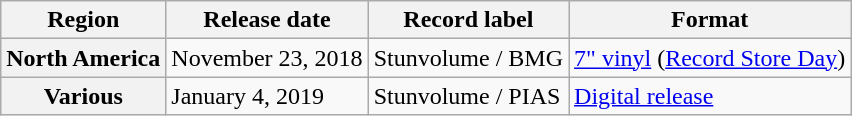<table class="wikitable plainrowheaders">
<tr>
<th scope="col">Region</th>
<th scope="col">Release date</th>
<th scope="col">Record label</th>
<th scope="col">Format</th>
</tr>
<tr>
<th scope="row">North America</th>
<td>November 23, 2018</td>
<td>Stunvolume / BMG</td>
<td><a href='#'>7" vinyl</a> (<a href='#'>Record Store Day</a>)</td>
</tr>
<tr>
<th scope="row">Various</th>
<td>January 4, 2019</td>
<td>Stunvolume / PIAS</td>
<td><a href='#'>Digital release</a></td>
</tr>
</table>
